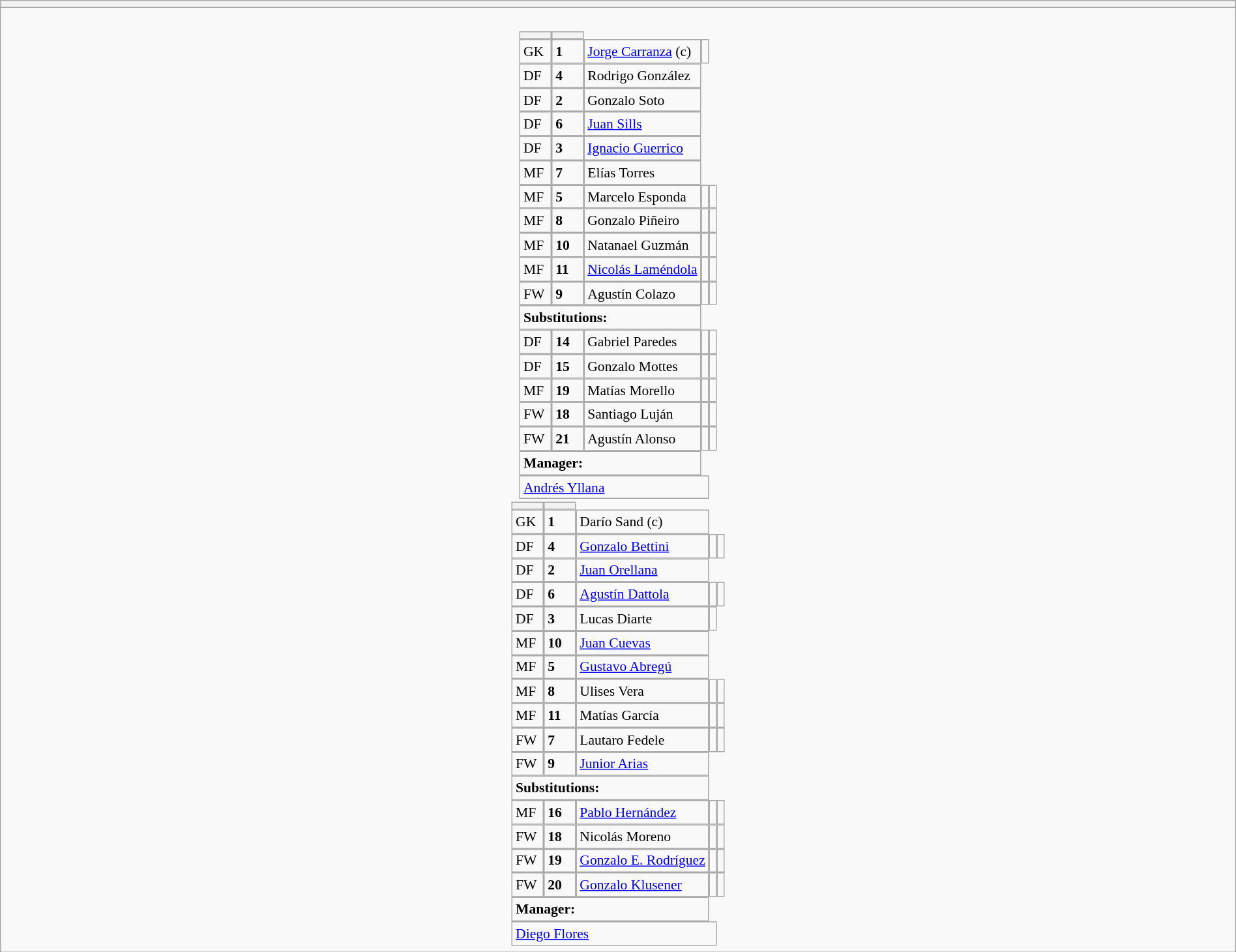<table style="width:100%" class="wikitable collapsible collapsed">
<tr>
<th></th>
</tr>
<tr>
<td><br>




   

<table style="font-size:90%; margin:0.2em auto;" cellspacing="0" cellpadding="0">
<tr>
<th width="25"></th>
<th width="25"></th>
</tr>
<tr>
<td>GK</td>
<td><strong>1</strong></td>
<td> <a href='#'>Jorge Carranza</a> (c)</td>
<td></td>
</tr>
<tr>
<td>DF</td>
<td><strong>4</strong></td>
<td> Rodrigo González</td>
</tr>
<tr>
<td>DF</td>
<td><strong>2</strong></td>
<td> Gonzalo Soto</td>
</tr>
<tr>
<td>DF</td>
<td><strong>6</strong></td>
<td> <a href='#'>Juan Sills</a></td>
</tr>
<tr>
<td>DF</td>
<td><strong>3</strong></td>
<td> <a href='#'>Ignacio Guerrico</a></td>
</tr>
<tr>
<td>MF</td>
<td><strong>7</strong></td>
<td> Elías Torres</td>
</tr>
<tr>
<td>MF</td>
<td><strong>5</strong></td>
<td> Marcelo Esponda</td>
<td></td>
<td></td>
</tr>
<tr>
<td>MF</td>
<td><strong>8</strong></td>
<td> Gonzalo Piñeiro</td>
<td></td>
<td></td>
</tr>
<tr>
<td>MF</td>
<td><strong>10</strong></td>
<td> Natanael Guzmán</td>
<td></td>
<td></td>
</tr>
<tr>
<td>MF</td>
<td><strong>11</strong></td>
<td> <a href='#'>Nicolás Laméndola</a></td>
<td></td>
<td></td>
</tr>
<tr>
<td>FW</td>
<td><strong>9</strong></td>
<td> Agustín Colazo</td>
<td></td>
<td></td>
</tr>
<tr>
<td colspan=3><strong>Substitutions:</strong></td>
</tr>
<tr>
<td>DF</td>
<td><strong>14</strong></td>
<td> Gabriel Paredes</td>
<td></td>
<td></td>
</tr>
<tr>
<td>DF</td>
<td><strong>15</strong></td>
<td> Gonzalo Mottes</td>
<td></td>
<td></td>
</tr>
<tr>
<td>MF</td>
<td><strong>19</strong></td>
<td> Matías Morello</td>
<td></td>
<td></td>
</tr>
<tr>
<td>FW</td>
<td><strong>18</strong></td>
<td> Santiago Luján</td>
<td></td>
<td></td>
</tr>
<tr>
<td>FW</td>
<td><strong>21</strong></td>
<td> Agustín Alonso</td>
<td></td>
<td></td>
</tr>
<tr>
<td colspan=3><strong>Manager:</strong></td>
</tr>
<tr>
<td colspan=4> <a href='#'>Andrés Yllana</a></td>
</tr>
</table>
<table cellspacing="0" cellpadding="0" style="font-size:90%; margin:0.2em auto;">
<tr>
<th width="25"></th>
<th width="25"></th>
</tr>
<tr>
<td>GK</td>
<td><strong>1</strong></td>
<td> Darío Sand (c)</td>
</tr>
<tr>
<td>DF</td>
<td><strong>4</strong></td>
<td> <a href='#'>Gonzalo Bettini</a></td>
<td></td>
<td></td>
</tr>
<tr>
<td>DF</td>
<td><strong>2</strong></td>
<td> <a href='#'>Juan Orellana</a></td>
</tr>
<tr>
<td>DF</td>
<td><strong>6</strong></td>
<td> <a href='#'>Agustín Dattola</a></td>
<td></td>
<td></td>
</tr>
<tr>
<td>DF</td>
<td><strong>3</strong></td>
<td> Lucas Diarte</td>
<td></td>
</tr>
<tr>
<td>MF</td>
<td><strong>10</strong></td>
<td> <a href='#'>Juan Cuevas</a></td>
</tr>
<tr>
<td>MF</td>
<td><strong>5</strong></td>
<td> <a href='#'>Gustavo Abregú</a></td>
</tr>
<tr>
<td>MF</td>
<td><strong>8</strong></td>
<td> Ulises Vera</td>
<td></td>
<td></td>
</tr>
<tr>
<td>MF</td>
<td><strong>11</strong></td>
<td> Matías García</td>
<td></td>
<td></td>
</tr>
<tr>
<td>FW</td>
<td><strong>7</strong></td>
<td> Lautaro Fedele</td>
<td></td>
<td></td>
</tr>
<tr>
<td>FW</td>
<td><strong>9</strong></td>
<td> <a href='#'>Junior Arias</a></td>
</tr>
<tr>
<td colspan=3><strong>Substitutions:</strong></td>
</tr>
<tr>
<td>MF</td>
<td><strong>16</strong></td>
<td> <a href='#'>Pablo Hernández</a></td>
<td></td>
<td></td>
</tr>
<tr>
<td>FW</td>
<td><strong>18</strong></td>
<td> Nicolás Moreno</td>
<td></td>
<td></td>
</tr>
<tr>
<td>FW</td>
<td><strong>19</strong></td>
<td> <a href='#'>Gonzalo E. Rodríguez</a></td>
<td></td>
<td></td>
</tr>
<tr>
<td>FW</td>
<td><strong>20</strong></td>
<td> <a href='#'>Gonzalo Klusener</a></td>
<td></td>
<td></td>
</tr>
<tr>
<td colspan=3><strong>Manager:</strong></td>
</tr>
<tr>
<td colspan=4> <a href='#'>Diego Flores</a></td>
</tr>
</table>
</td>
</tr>
</table>
